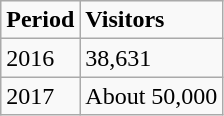<table class="wikitable">
<tr>
<td><strong>Period</strong></td>
<td><strong>Visitors</strong></td>
</tr>
<tr>
<td>2016</td>
<td>38,631</td>
</tr>
<tr>
<td>2017</td>
<td>About 50,000</td>
</tr>
</table>
